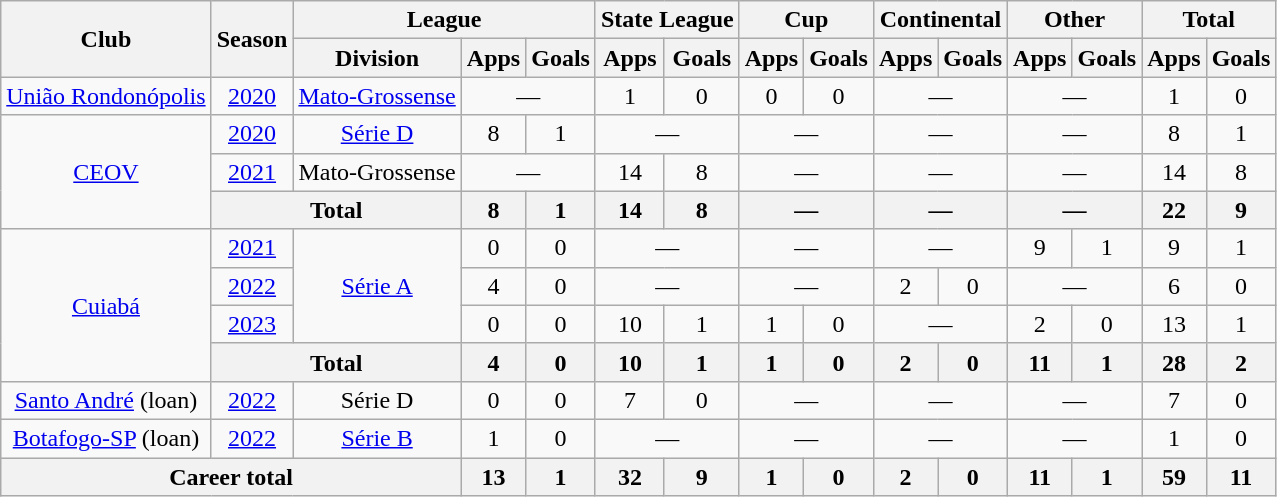<table class="wikitable" style="text-align: center;">
<tr>
<th rowspan="2">Club</th>
<th rowspan="2">Season</th>
<th colspan="3">League</th>
<th colspan="2">State League</th>
<th colspan="2">Cup</th>
<th colspan="2">Continental</th>
<th colspan="2">Other</th>
<th colspan="2">Total</th>
</tr>
<tr>
<th>Division</th>
<th>Apps</th>
<th>Goals</th>
<th>Apps</th>
<th>Goals</th>
<th>Apps</th>
<th>Goals</th>
<th>Apps</th>
<th>Goals</th>
<th>Apps</th>
<th>Goals</th>
<th>Apps</th>
<th>Goals</th>
</tr>
<tr>
<td valign="center"><a href='#'>União Rondonópolis</a></td>
<td><a href='#'>2020</a></td>
<td><a href='#'>Mato-Grossense</a></td>
<td colspan="2">—</td>
<td>1</td>
<td>0</td>
<td>0</td>
<td>0</td>
<td colspan="2">—</td>
<td colspan="2">—</td>
<td>1</td>
<td>0</td>
</tr>
<tr>
<td rowspan="3" valign="center"><a href='#'>CEOV</a></td>
<td><a href='#'>2020</a></td>
<td><a href='#'>Série D</a></td>
<td>8</td>
<td>1</td>
<td colspan="2">—</td>
<td colspan="2">—</td>
<td colspan="2">—</td>
<td colspan="2">—</td>
<td>8</td>
<td>1</td>
</tr>
<tr>
<td><a href='#'>2021</a></td>
<td>Mato-Grossense</td>
<td colspan="2">—</td>
<td>14</td>
<td>8</td>
<td colspan="2">—</td>
<td colspan="2">—</td>
<td colspan="2">—</td>
<td>14</td>
<td>8</td>
</tr>
<tr>
<th colspan="2">Total</th>
<th>8</th>
<th>1</th>
<th>14</th>
<th>8</th>
<th colspan="2">—</th>
<th colspan="2">—</th>
<th colspan="2">—</th>
<th>22</th>
<th>9</th>
</tr>
<tr>
<td rowspan="4" valign="center"><a href='#'>Cuiabá</a></td>
<td><a href='#'>2021</a></td>
<td rowspan="3"><a href='#'>Série A</a></td>
<td>0</td>
<td>0</td>
<td colspan="2">—</td>
<td colspan="2">—</td>
<td colspan="2">—</td>
<td>9</td>
<td>1</td>
<td>9</td>
<td>1</td>
</tr>
<tr>
<td><a href='#'>2022</a></td>
<td>4</td>
<td>0</td>
<td colspan="2">—</td>
<td colspan="2">—</td>
<td>2</td>
<td>0</td>
<td colspan="2">—</td>
<td>6</td>
<td>0</td>
</tr>
<tr>
<td><a href='#'>2023</a></td>
<td>0</td>
<td>0</td>
<td>10</td>
<td>1</td>
<td>1</td>
<td>0</td>
<td colspan="2">—</td>
<td>2</td>
<td>0</td>
<td>13</td>
<td>1</td>
</tr>
<tr>
<th colspan="2">Total</th>
<th>4</th>
<th>0</th>
<th>10</th>
<th>1</th>
<th>1</th>
<th>0</th>
<th>2</th>
<th>0</th>
<th>11</th>
<th>1</th>
<th>28</th>
<th>2</th>
</tr>
<tr>
<td valign="center"><a href='#'>Santo André</a> (loan)</td>
<td><a href='#'>2022</a></td>
<td>Série D</td>
<td>0</td>
<td>0</td>
<td>7</td>
<td>0</td>
<td colspan="2">—</td>
<td colspan="2">—</td>
<td colspan="2">—</td>
<td>7</td>
<td>0</td>
</tr>
<tr>
<td valign="center"><a href='#'>Botafogo-SP</a> (loan)</td>
<td><a href='#'>2022</a></td>
<td><a href='#'>Série B</a></td>
<td>1</td>
<td>0</td>
<td colspan="2">—</td>
<td colspan="2">—</td>
<td colspan="2">—</td>
<td colspan="2">—</td>
<td>1</td>
<td>0</td>
</tr>
<tr>
<th colspan="3"><strong>Career total</strong></th>
<th>13</th>
<th>1</th>
<th>32</th>
<th>9</th>
<th>1</th>
<th>0</th>
<th>2</th>
<th>0</th>
<th>11</th>
<th>1</th>
<th>59</th>
<th>11</th>
</tr>
</table>
